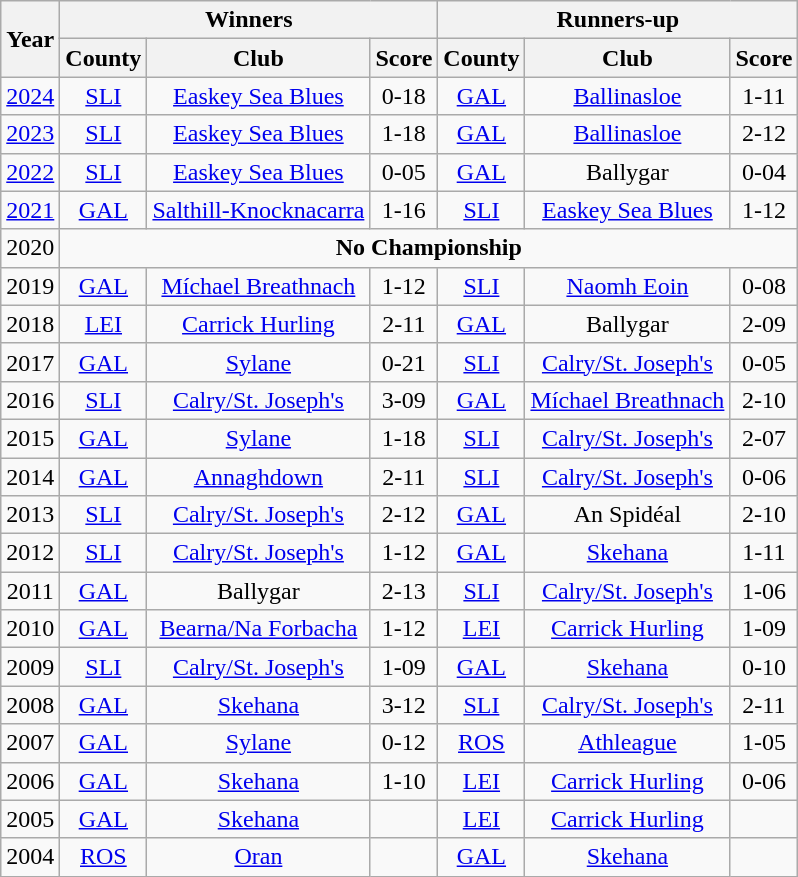<table class="wikitable sortable" style="text-align:center;">
<tr>
<th rowspan="2">Year</th>
<th colspan="3">Winners</th>
<th colspan="3">Runners-up</th>
</tr>
<tr>
<th>County</th>
<th>Club</th>
<th>Score</th>
<th>County</th>
<th>Club</th>
<th>Score</th>
</tr>
<tr>
<td><a href='#'>2024</a></td>
<td> <a href='#'>SLI</a></td>
<td><a href='#'>Easkey Sea Blues</a></td>
<td>0-18</td>
<td> <a href='#'>GAL</a></td>
<td><a href='#'>Ballinasloe</a></td>
<td>1-11</td>
</tr>
<tr>
<td><a href='#'>2023</a></td>
<td> <a href='#'>SLI</a></td>
<td><a href='#'>Easkey Sea Blues</a></td>
<td>1-18</td>
<td> <a href='#'>GAL</a></td>
<td><a href='#'>Ballinasloe</a></td>
<td>2-12</td>
</tr>
<tr>
<td><a href='#'>2022</a></td>
<td> <a href='#'>SLI</a></td>
<td><a href='#'>Easkey Sea Blues</a></td>
<td>0-05</td>
<td> <a href='#'>GAL</a></td>
<td>Ballygar</td>
<td>0-04</td>
</tr>
<tr>
<td><a href='#'>2021</a></td>
<td> <a href='#'>GAL</a></td>
<td><a href='#'>Salthill-Knocknacarra</a></td>
<td>1-16</td>
<td> <a href='#'>SLI</a></td>
<td><a href='#'>Easkey Sea Blues</a></td>
<td>1-12</td>
</tr>
<tr>
<td>2020</td>
<td colspan="6"><strong>No Championship</strong></td>
</tr>
<tr>
<td>2019</td>
<td> <a href='#'>GAL</a></td>
<td><a href='#'>Míchael Breathnach</a></td>
<td>1-12</td>
<td> <a href='#'>SLI</a></td>
<td><a href='#'>Naomh Eoin</a></td>
<td>0-08</td>
</tr>
<tr>
<td>2018</td>
<td> <a href='#'>LEI</a></td>
<td><a href='#'>Carrick Hurling</a></td>
<td>2-11</td>
<td> <a href='#'>GAL</a></td>
<td>Ballygar</td>
<td>2-09</td>
</tr>
<tr>
<td>2017</td>
<td> <a href='#'>GAL</a></td>
<td><a href='#'>Sylane</a></td>
<td>0-21</td>
<td> <a href='#'>SLI</a></td>
<td><a href='#'>Calry/St. Joseph's</a></td>
<td>0-05</td>
</tr>
<tr>
<td>2016</td>
<td> <a href='#'>SLI</a></td>
<td><a href='#'>Calry/St. Joseph's</a></td>
<td>3-09</td>
<td> <a href='#'>GAL</a></td>
<td><a href='#'>Míchael Breathnach</a></td>
<td>2-10</td>
</tr>
<tr>
<td>2015</td>
<td> <a href='#'>GAL</a></td>
<td><a href='#'>Sylane</a></td>
<td>1-18</td>
<td> <a href='#'>SLI</a></td>
<td><a href='#'>Calry/St. Joseph's</a></td>
<td>2-07</td>
</tr>
<tr>
<td>2014</td>
<td> <a href='#'>GAL</a></td>
<td><a href='#'>Annaghdown</a></td>
<td>2-11</td>
<td> <a href='#'>SLI</a></td>
<td><a href='#'>Calry/St. Joseph's</a></td>
<td>0-06</td>
</tr>
<tr>
<td>2013</td>
<td> <a href='#'>SLI</a></td>
<td><a href='#'>Calry/St. Joseph's</a></td>
<td>2-12</td>
<td> <a href='#'>GAL</a></td>
<td>An Spidéal</td>
<td>2-10</td>
</tr>
<tr>
<td>2012</td>
<td> <a href='#'>SLI</a></td>
<td><a href='#'>Calry/St. Joseph's</a></td>
<td>1-12</td>
<td> <a href='#'>GAL</a></td>
<td><a href='#'>Skehana</a></td>
<td>1-11</td>
</tr>
<tr>
<td>2011</td>
<td> <a href='#'>GAL</a></td>
<td>Ballygar</td>
<td>2-13</td>
<td> <a href='#'>SLI</a></td>
<td><a href='#'>Calry/St. Joseph's</a></td>
<td>1-06</td>
</tr>
<tr>
<td>2010</td>
<td> <a href='#'>GAL</a></td>
<td><a href='#'>Bearna/Na Forbacha</a></td>
<td>1-12</td>
<td> <a href='#'>LEI</a></td>
<td><a href='#'>Carrick Hurling</a></td>
<td>1-09</td>
</tr>
<tr>
<td>2009</td>
<td> <a href='#'>SLI</a></td>
<td><a href='#'>Calry/St. Joseph's</a></td>
<td>1-09</td>
<td> <a href='#'>GAL</a></td>
<td><a href='#'>Skehana</a></td>
<td>0-10</td>
</tr>
<tr>
<td>2008</td>
<td> <a href='#'>GAL</a></td>
<td><a href='#'>Skehana</a></td>
<td>3-12</td>
<td> <a href='#'>SLI</a></td>
<td><a href='#'>Calry/St. Joseph's</a></td>
<td>2-11</td>
</tr>
<tr>
<td>2007</td>
<td> <a href='#'>GAL</a></td>
<td><a href='#'>Sylane</a></td>
<td>0-12</td>
<td> <a href='#'>ROS</a></td>
<td><a href='#'>Athleague</a></td>
<td>1-05</td>
</tr>
<tr>
<td>2006</td>
<td> <a href='#'>GAL</a></td>
<td><a href='#'>Skehana</a></td>
<td>1-10</td>
<td> <a href='#'>LEI</a></td>
<td><a href='#'>Carrick Hurling</a></td>
<td>0-06</td>
</tr>
<tr>
<td>2005</td>
<td> <a href='#'>GAL</a></td>
<td><a href='#'>Skehana</a></td>
<td></td>
<td> <a href='#'>LEI</a></td>
<td><a href='#'>Carrick Hurling</a></td>
<td></td>
</tr>
<tr>
<td>2004</td>
<td> <a href='#'>ROS</a></td>
<td><a href='#'>Oran</a></td>
<td></td>
<td> <a href='#'>GAL</a></td>
<td><a href='#'>Skehana</a></td>
<td></td>
</tr>
</table>
